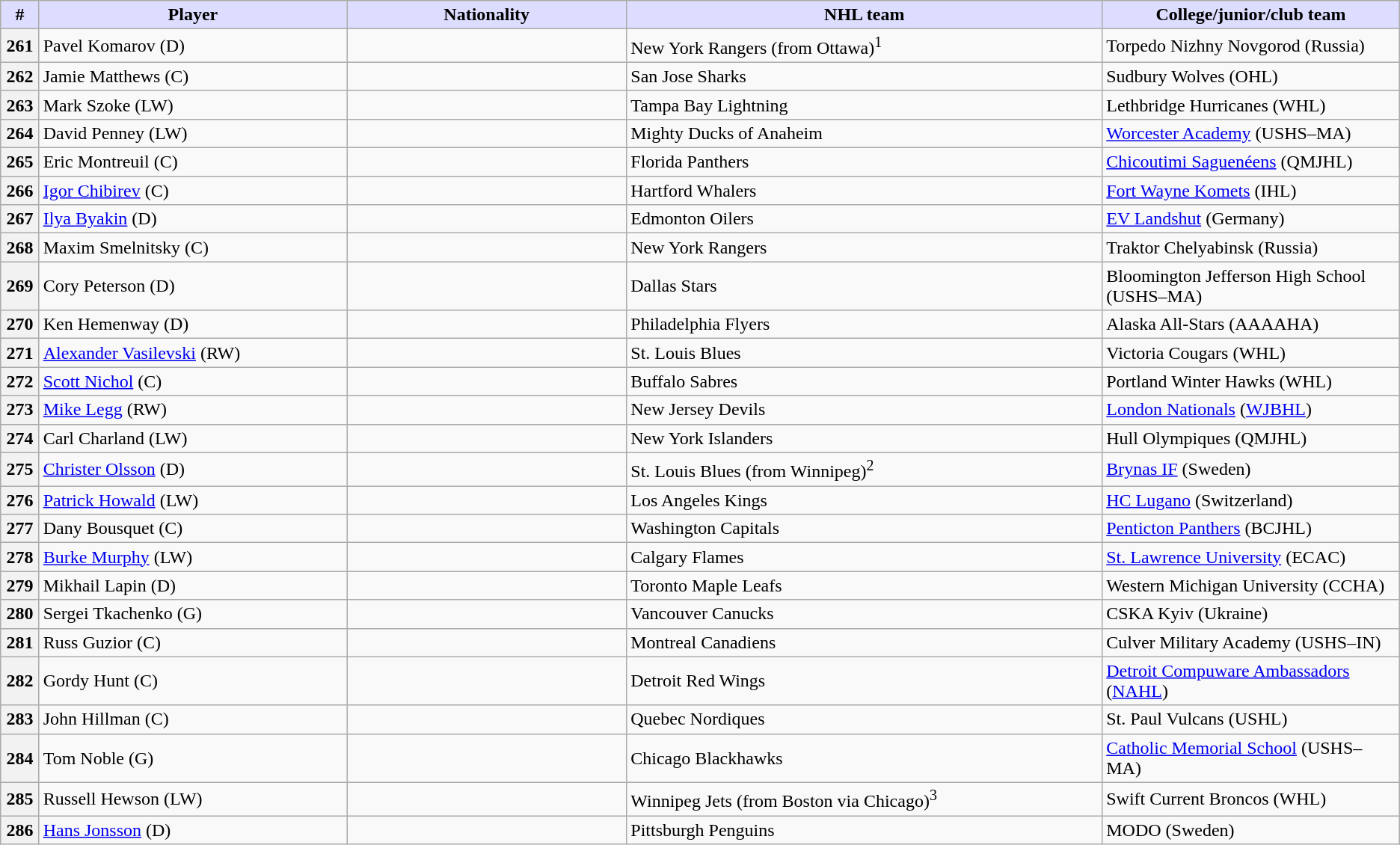<table class="wikitable">
<tr>
<th style="background:#ddf; width:2.75%;">#</th>
<th style="background:#ddf; width:22.0%;">Player</th>
<th style="background:#ddf; width:20.0%;">Nationality</th>
<th style="background:#ddf; width:34.0%;">NHL team</th>
<th style="background:#ddf; width:100.0%;">College/junior/club team</th>
</tr>
<tr>
<th>261</th>
<td>Pavel Komarov (D)</td>
<td></td>
<td>New York Rangers (from Ottawa)<sup>1</sup></td>
<td>Torpedo Nizhny Novgorod (Russia)</td>
</tr>
<tr>
<th>262</th>
<td>Jamie Matthews (C)</td>
<td></td>
<td>San Jose Sharks</td>
<td>Sudbury Wolves (OHL)</td>
</tr>
<tr>
<th>263</th>
<td>Mark Szoke (LW)</td>
<td></td>
<td>Tampa Bay Lightning</td>
<td>Lethbridge Hurricanes (WHL)</td>
</tr>
<tr>
<th>264</th>
<td>David Penney (LW)</td>
<td></td>
<td>Mighty Ducks of Anaheim</td>
<td><a href='#'>Worcester Academy</a> (USHS–MA)</td>
</tr>
<tr>
<th>265</th>
<td>Eric Montreuil (C)</td>
<td></td>
<td>Florida Panthers</td>
<td><a href='#'>Chicoutimi Saguenéens</a> (QMJHL)</td>
</tr>
<tr>
<th>266</th>
<td><a href='#'>Igor Chibirev</a> (C)</td>
<td></td>
<td>Hartford Whalers</td>
<td><a href='#'>Fort Wayne Komets</a> (IHL)</td>
</tr>
<tr>
<th>267</th>
<td><a href='#'>Ilya Byakin</a> (D)</td>
<td></td>
<td>Edmonton Oilers</td>
<td><a href='#'>EV Landshut</a> (Germany)</td>
</tr>
<tr>
<th>268</th>
<td>Maxim Smelnitsky (C)</td>
<td></td>
<td>New York Rangers</td>
<td>Traktor Chelyabinsk (Russia)</td>
</tr>
<tr>
<th>269</th>
<td>Cory Peterson (D)</td>
<td></td>
<td>Dallas Stars</td>
<td>Bloomington Jefferson High School (USHS–MA)</td>
</tr>
<tr>
<th>270</th>
<td>Ken Hemenway (D)</td>
<td></td>
<td>Philadelphia Flyers</td>
<td>Alaska All-Stars (AAAAHA)</td>
</tr>
<tr>
<th>271</th>
<td><a href='#'>Alexander Vasilevski</a> (RW)</td>
<td></td>
<td>St. Louis Blues</td>
<td>Victoria Cougars (WHL)</td>
</tr>
<tr>
<th>272</th>
<td><a href='#'>Scott Nichol</a> (C)</td>
<td></td>
<td>Buffalo Sabres</td>
<td>Portland Winter Hawks (WHL)</td>
</tr>
<tr>
<th>273</th>
<td><a href='#'>Mike Legg</a> (RW)</td>
<td></td>
<td>New Jersey Devils</td>
<td><a href='#'>London Nationals</a> (<a href='#'>WJBHL</a>)</td>
</tr>
<tr>
<th>274</th>
<td>Carl Charland (LW)</td>
<td></td>
<td>New York Islanders</td>
<td>Hull Olympiques (QMJHL)</td>
</tr>
<tr>
<th>275</th>
<td><a href='#'>Christer Olsson</a> (D)</td>
<td></td>
<td>St. Louis Blues (from Winnipeg)<sup>2</sup></td>
<td><a href='#'>Brynas IF</a> (Sweden)</td>
</tr>
<tr>
<th>276</th>
<td><a href='#'>Patrick Howald</a> (LW)</td>
<td></td>
<td>Los Angeles Kings</td>
<td><a href='#'>HC Lugano</a> (Switzerland)</td>
</tr>
<tr>
<th>277</th>
<td>Dany Bousquet (C)</td>
<td></td>
<td>Washington Capitals</td>
<td><a href='#'>Penticton Panthers</a> (BCJHL)</td>
</tr>
<tr>
<th>278</th>
<td><a href='#'>Burke Murphy</a> (LW)</td>
<td></td>
<td>Calgary Flames</td>
<td><a href='#'>St. Lawrence University</a> (ECAC)</td>
</tr>
<tr>
<th>279</th>
<td>Mikhail Lapin (D)</td>
<td></td>
<td>Toronto Maple Leafs</td>
<td>Western Michigan University (CCHA)</td>
</tr>
<tr>
<th>280</th>
<td>Sergei Tkachenko (G)</td>
<td></td>
<td>Vancouver Canucks</td>
<td>CSKA Kyiv (Ukraine)</td>
</tr>
<tr>
<th>281</th>
<td>Russ Guzior (C)</td>
<td></td>
<td>Montreal Canadiens</td>
<td>Culver Military Academy (USHS–IN)</td>
</tr>
<tr>
<th>282</th>
<td>Gordy Hunt (C)</td>
<td></td>
<td>Detroit Red Wings</td>
<td><a href='#'>Detroit Compuware Ambassadors</a> (<a href='#'>NAHL</a>)</td>
</tr>
<tr>
<th>283</th>
<td>John Hillman (C)</td>
<td></td>
<td>Quebec Nordiques</td>
<td>St. Paul Vulcans (USHL)</td>
</tr>
<tr>
<th>284</th>
<td>Tom Noble (G)</td>
<td></td>
<td>Chicago Blackhawks</td>
<td><a href='#'>Catholic Memorial School</a> (USHS–MA)</td>
</tr>
<tr>
<th>285</th>
<td>Russell Hewson (LW)</td>
<td></td>
<td>Winnipeg Jets (from Boston via Chicago)<sup>3</sup></td>
<td>Swift Current Broncos (WHL)</td>
</tr>
<tr>
<th>286</th>
<td><a href='#'>Hans Jonsson</a> (D)</td>
<td></td>
<td>Pittsburgh Penguins</td>
<td>MODO (Sweden)</td>
</tr>
</table>
